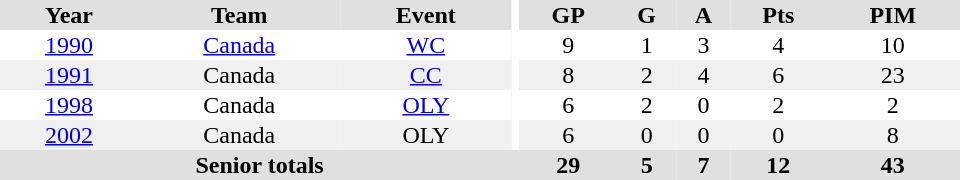<table border="0" cellpadding="1" cellspacing="0" ID="Table3" style="text-align:center; width:40em;">
<tr bgcolor="#e0e0e0">
<th>Year</th>
<th>Team</th>
<th>Event</th>
<th rowspan="102" bgcolor="#ffffff"></th>
<th>GP</th>
<th>G</th>
<th>A</th>
<th>Pts</th>
<th>PIM</th>
</tr>
<tr>
<td><a href='#'>1990</a></td>
<td><a href='#'>Canada</a></td>
<td><a href='#'>WC</a></td>
<td>9</td>
<td>1</td>
<td>3</td>
<td>4</td>
<td>10</td>
</tr>
<tr bgcolor="#f0f0f0">
<td><a href='#'>1991</a></td>
<td>Canada</td>
<td><a href='#'>CC</a></td>
<td>8</td>
<td>2</td>
<td>4</td>
<td>6</td>
<td>23</td>
</tr>
<tr>
<td><a href='#'>1998</a></td>
<td>Canada</td>
<td><a href='#'>OLY</a></td>
<td>6</td>
<td>2</td>
<td>0</td>
<td>2</td>
<td>2</td>
</tr>
<tr bgcolor="#f0f0f0">
<td><a href='#'>2002</a></td>
<td>Canada</td>
<td>OLY</td>
<td>6</td>
<td>0</td>
<td>0</td>
<td>0</td>
<td>8</td>
</tr>
<tr bgcolor="#e0e0e0">
<th colspan="4">Senior totals</th>
<th>29</th>
<th>5</th>
<th>7</th>
<th>12</th>
<th>43</th>
</tr>
</table>
